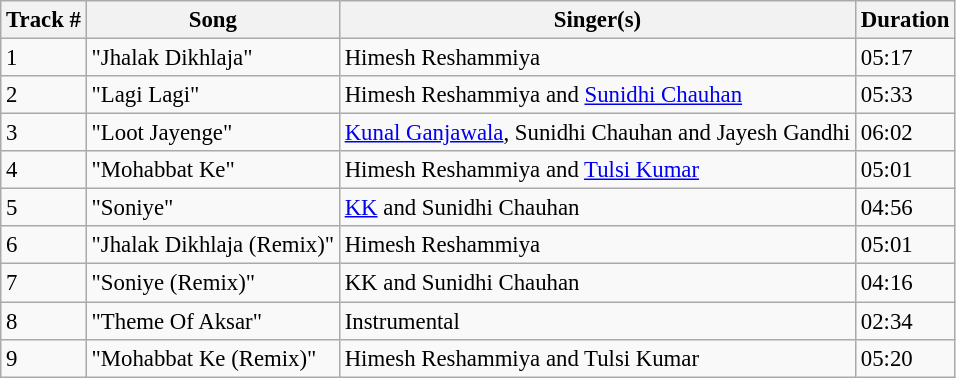<table class="wikitable" style="font-size:95%;">
<tr>
<th>Track #</th>
<th>Song</th>
<th>Singer(s)</th>
<th>Duration</th>
</tr>
<tr>
<td>1</td>
<td>"Jhalak Dikhlaja"</td>
<td>Himesh Reshammiya</td>
<td>05:17</td>
</tr>
<tr>
<td>2</td>
<td>"Lagi Lagi"</td>
<td>Himesh Reshammiya and <a href='#'>Sunidhi Chauhan</a></td>
<td>05:33</td>
</tr>
<tr>
<td>3</td>
<td>"Loot Jayenge"</td>
<td><a href='#'>Kunal Ganjawala</a>, Sunidhi Chauhan and Jayesh Gandhi</td>
<td>06:02</td>
</tr>
<tr>
<td>4</td>
<td>"Mohabbat Ke"</td>
<td>Himesh Reshammiya and <a href='#'>Tulsi Kumar</a></td>
<td>05:01</td>
</tr>
<tr>
<td>5</td>
<td>"Soniye"</td>
<td><a href='#'>KK</a> and Sunidhi Chauhan</td>
<td>04:56</td>
</tr>
<tr>
<td>6</td>
<td>"Jhalak Dikhlaja (Remix)"</td>
<td>Himesh Reshammiya</td>
<td>05:01</td>
</tr>
<tr>
<td>7</td>
<td>"Soniye (Remix)"</td>
<td>KK and Sunidhi Chauhan</td>
<td>04:16</td>
</tr>
<tr>
<td>8</td>
<td>"Theme Of Aksar"</td>
<td>Instrumental</td>
<td>02:34</td>
</tr>
<tr>
<td>9</td>
<td>"Mohabbat Ke (Remix)"</td>
<td>Himesh Reshammiya and Tulsi Kumar</td>
<td>05:20</td>
</tr>
</table>
